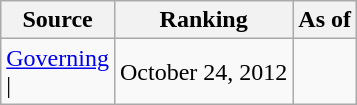<table class="wikitable" style="text-align:center">
<tr>
<th>Source</th>
<th>Ranking</th>
<th>As of</th>
</tr>
<tr>
<td align=left><a href='#'>Governing</a><br>| </td>
<td>October 24, 2012</td>
</tr>
</table>
